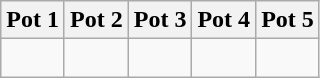<table class="wikitable">
<tr>
<th width="20%">Pot 1</th>
<th width="20%">Pot 2</th>
<th width="20%">Pot 3</th>
<th width="20%">Pot 4</th>
<th width="20%">Pot 5</th>
</tr>
<tr>
<td valign="top"><br></td>
<td valign="top"><br></td>
<td valign="top"><br></td>
<td valign="top"><br></td>
<td valign="top"><br></td>
</tr>
</table>
